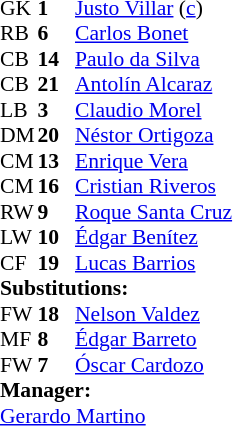<table style="font-size: 90%" cellspacing="0" cellpadding="0">
<tr>
<th width="25"></th>
<th width="25"></th>
</tr>
<tr>
<td>GK</td>
<td><strong>1</strong></td>
<td><a href='#'>Justo Villar</a> (<a href='#'>c</a>)</td>
</tr>
<tr>
<td>RB</td>
<td><strong>6</strong></td>
<td><a href='#'>Carlos Bonet</a></td>
</tr>
<tr>
<td>CB</td>
<td><strong>14</strong></td>
<td><a href='#'>Paulo da Silva</a></td>
</tr>
<tr>
<td>CB</td>
<td><strong>21</strong></td>
<td><a href='#'>Antolín Alcaraz</a></td>
</tr>
<tr>
<td>LB</td>
<td><strong>3</strong></td>
<td><a href='#'>Claudio Morel</a></td>
</tr>
<tr>
<td>DM</td>
<td><strong>20</strong></td>
<td><a href='#'>Néstor Ortigoza</a></td>
<td></td>
<td></td>
</tr>
<tr>
<td>CM</td>
<td><strong>13</strong></td>
<td><a href='#'>Enrique Vera</a></td>
</tr>
<tr>
<td>CM</td>
<td><strong>16</strong></td>
<td><a href='#'>Cristian Riveros</a></td>
<td></td>
</tr>
<tr>
<td>RW</td>
<td><strong>9</strong></td>
<td><a href='#'>Roque Santa Cruz</a></td>
<td></td>
<td></td>
</tr>
<tr>
<td>LW</td>
<td><strong>10</strong></td>
<td><a href='#'>Édgar Benítez</a></td>
<td></td>
<td></td>
</tr>
<tr>
<td>CF</td>
<td><strong>19</strong></td>
<td><a href='#'>Lucas Barrios</a></td>
</tr>
<tr>
<td colspan=3><strong>Substitutions:</strong></td>
</tr>
<tr>
<td>FW</td>
<td><strong>18</strong></td>
<td><a href='#'>Nelson Valdez</a></td>
<td></td>
<td></td>
</tr>
<tr>
<td>MF</td>
<td><strong>8</strong></td>
<td><a href='#'>Édgar Barreto</a></td>
<td></td>
<td></td>
</tr>
<tr>
<td>FW</td>
<td><strong>7</strong></td>
<td><a href='#'>Óscar Cardozo</a></td>
<td></td>
<td></td>
</tr>
<tr>
<td colspan=3><strong>Manager:</strong></td>
</tr>
<tr>
<td colspan=4> <a href='#'>Gerardo Martino</a></td>
</tr>
</table>
